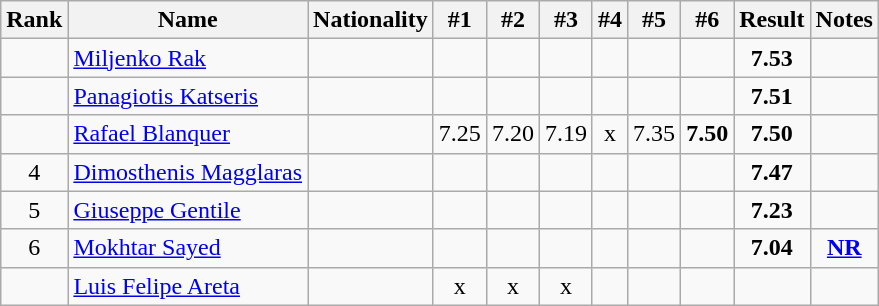<table class="wikitable sortable" style="text-align:center">
<tr>
<th>Rank</th>
<th>Name</th>
<th>Nationality</th>
<th>#1</th>
<th>#2</th>
<th>#3</th>
<th>#4</th>
<th>#5</th>
<th>#6</th>
<th>Result</th>
<th>Notes</th>
</tr>
<tr>
<td></td>
<td align=left><a href='#'>Miljenko Rak</a></td>
<td align=left></td>
<td></td>
<td></td>
<td></td>
<td></td>
<td></td>
<td></td>
<td><strong>7.53</strong></td>
<td></td>
</tr>
<tr>
<td></td>
<td align=left><a href='#'>Panagiotis Katseris</a></td>
<td align=left></td>
<td></td>
<td></td>
<td></td>
<td></td>
<td></td>
<td></td>
<td><strong>7.51</strong></td>
<td></td>
</tr>
<tr>
<td></td>
<td align=left><a href='#'>Rafael Blanquer</a></td>
<td align=left></td>
<td>7.25</td>
<td>7.20</td>
<td>7.19</td>
<td>x</td>
<td>7.35</td>
<td><strong>7.50</strong></td>
<td><strong>7.50</strong></td>
<td></td>
</tr>
<tr>
<td>4</td>
<td align=left><a href='#'>Dimosthenis Magglaras</a></td>
<td align=left></td>
<td></td>
<td></td>
<td></td>
<td></td>
<td></td>
<td></td>
<td><strong>7.47</strong></td>
<td></td>
</tr>
<tr>
<td>5</td>
<td align=left><a href='#'>Giuseppe Gentile</a></td>
<td align=left></td>
<td></td>
<td></td>
<td></td>
<td></td>
<td></td>
<td></td>
<td><strong>7.23</strong></td>
<td></td>
</tr>
<tr>
<td>6</td>
<td align=left><a href='#'>Mokhtar Sayed</a></td>
<td align=left></td>
<td></td>
<td></td>
<td></td>
<td></td>
<td></td>
<td></td>
<td><strong>7.04</strong></td>
<td><strong><a href='#'>NR</a></strong></td>
</tr>
<tr>
<td></td>
<td align=left><a href='#'>Luis Felipe Areta</a></td>
<td align=left></td>
<td>x</td>
<td>x</td>
<td>x</td>
<td></td>
<td></td>
<td></td>
<td><strong></strong></td>
<td></td>
</tr>
</table>
